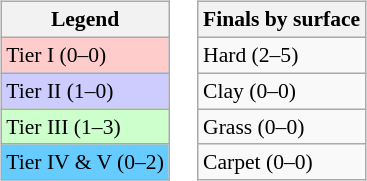<table>
<tr valign=top>
<td><br><table class=wikitable style=font-size:90%>
<tr>
<th>Legend</th>
</tr>
<tr>
<td style="background:#fcc;">Tier I (0–0)</td>
</tr>
<tr>
<td style="background:#ccf;">Tier II (1–0)</td>
</tr>
<tr>
<td style="background:#cfc;">Tier III (1–3)</td>
</tr>
<tr>
<td style="background:#6cf;">Tier IV & V (0–2)</td>
</tr>
</table>
</td>
<td><br><table class="wikitable" style="font-size:90%">
<tr>
<th>Finals by surface</th>
</tr>
<tr>
<td>Hard (2–5)</td>
</tr>
<tr>
<td>Clay (0–0)</td>
</tr>
<tr>
<td>Grass (0–0)</td>
</tr>
<tr>
<td>Carpet (0–0)</td>
</tr>
</table>
</td>
</tr>
</table>
